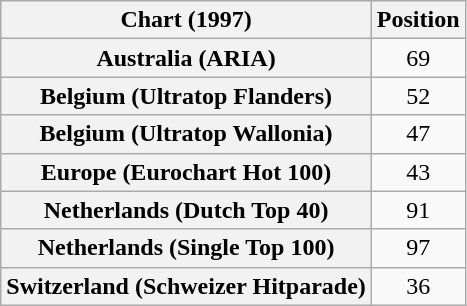<table class="wikitable sortable plainrowheaders" style="text-align:center">
<tr>
<th scope="col">Chart (1997)</th>
<th scope="col">Position</th>
</tr>
<tr>
<th scope="row">Australia (ARIA)</th>
<td>69</td>
</tr>
<tr>
<th scope="row">Belgium (Ultratop Flanders)</th>
<td>52</td>
</tr>
<tr>
<th scope="row">Belgium (Ultratop Wallonia)</th>
<td>47</td>
</tr>
<tr>
<th scope="row">Europe (Eurochart Hot 100)</th>
<td>43</td>
</tr>
<tr>
<th scope="row">Netherlands (Dutch Top 40)</th>
<td>91</td>
</tr>
<tr>
<th scope="row">Netherlands (Single Top 100)</th>
<td>97</td>
</tr>
<tr>
<th scope="row">Switzerland (Schweizer Hitparade)</th>
<td>36</td>
</tr>
</table>
